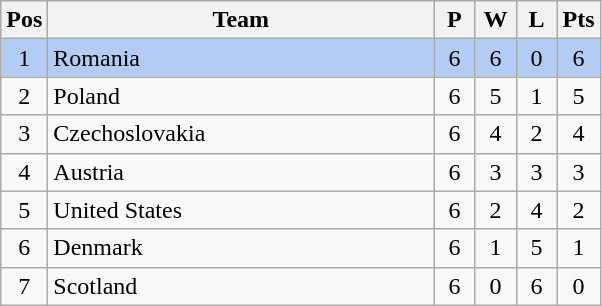<table class="wikitable" style="font-size: 100%">
<tr>
<th width=15>Pos</th>
<th width=250>Team</th>
<th width=20>P</th>
<th width=20>W</th>
<th width=20>L</th>
<th width=20>Pts</th>
</tr>
<tr align=center style="background: #b2ccf4;">
<td>1</td>
<td align="left"> Romania</td>
<td>6</td>
<td>6</td>
<td>0</td>
<td>6</td>
</tr>
<tr align=center>
<td>2</td>
<td align="left"> Poland</td>
<td>6</td>
<td>5</td>
<td>1</td>
<td>5</td>
</tr>
<tr align=center>
<td>3</td>
<td align="left"> Czechoslovakia</td>
<td>6</td>
<td>4</td>
<td>2</td>
<td>4</td>
</tr>
<tr align=center>
<td>4</td>
<td align="left"> Austria</td>
<td>6</td>
<td>3</td>
<td>3</td>
<td>3</td>
</tr>
<tr align=center>
<td>5</td>
<td align="left"> United States</td>
<td>6</td>
<td>2</td>
<td>4</td>
<td>2</td>
</tr>
<tr align=center>
<td>6</td>
<td align="left"> Denmark</td>
<td>6</td>
<td>1</td>
<td>5</td>
<td>1</td>
</tr>
<tr align=center>
<td>7</td>
<td align="left"> Scotland</td>
<td>6</td>
<td>0</td>
<td>6</td>
<td>0</td>
</tr>
</table>
